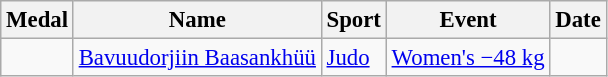<table class="wikitable sortable" style="font-size: 95%;">
<tr>
<th>Medal</th>
<th>Name</th>
<th>Sport</th>
<th>Event</th>
<th>Date</th>
</tr>
<tr>
<td></td>
<td><a href='#'>Bavuudorjiin Baasankhüü</a></td>
<td><a href='#'>Judo</a></td>
<td><a href='#'>Women's −48 kg</a></td>
<td></td>
</tr>
</table>
